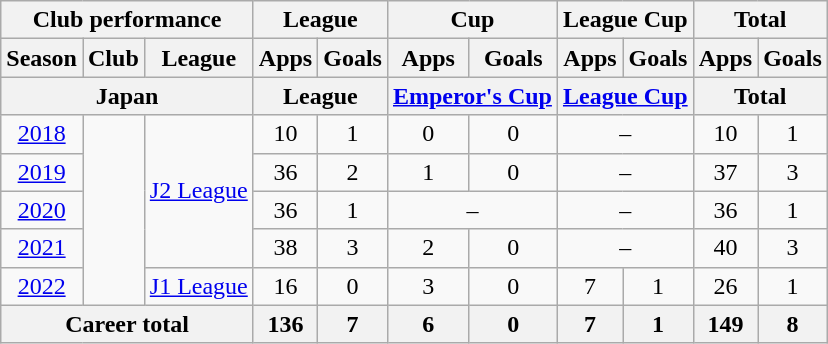<table class="wikitable" style="text-align:center">
<tr>
<th colspan=3>Club performance</th>
<th colspan=2>League</th>
<th colspan=2>Cup</th>
<th colspan=2>League Cup</th>
<th colspan=2>Total</th>
</tr>
<tr>
<th>Season</th>
<th>Club</th>
<th>League</th>
<th>Apps</th>
<th>Goals</th>
<th>Apps</th>
<th>Goals</th>
<th>Apps</th>
<th>Goals</th>
<th>Apps</th>
<th>Goals</th>
</tr>
<tr>
<th colspan=3>Japan</th>
<th colspan=2>League</th>
<th colspan=2><a href='#'>Emperor's Cup</a></th>
<th colspan=2><a href='#'>League Cup</a></th>
<th colspan=2>Total</th>
</tr>
<tr>
<td><a href='#'>2018</a></td>
<td rowspan="5"></td>
<td rowspan="4"><a href='#'>J2 League</a></td>
<td>10</td>
<td>1</td>
<td>0</td>
<td>0</td>
<td colspan=2>–</td>
<td>10</td>
<td>1</td>
</tr>
<tr>
<td><a href='#'>2019</a></td>
<td>36</td>
<td>2</td>
<td>1</td>
<td>0</td>
<td colspan=2>–</td>
<td>37</td>
<td>3</td>
</tr>
<tr>
<td><a href='#'>2020</a></td>
<td>36</td>
<td>1</td>
<td colspan="2">–</td>
<td colspan="2">–</td>
<td>36</td>
<td>1</td>
</tr>
<tr>
<td><a href='#'>2021</a></td>
<td>38</td>
<td>3</td>
<td>2</td>
<td>0</td>
<td colspan="2">–</td>
<td>40</td>
<td>3</td>
</tr>
<tr>
<td><a href='#'>2022</a></td>
<td><a href='#'>J1 League</a></td>
<td>16</td>
<td>0</td>
<td>3</td>
<td>0</td>
<td>7</td>
<td>1</td>
<td>26</td>
<td>1</td>
</tr>
<tr>
<th colspan="3">Career total</th>
<th>136</th>
<th>7</th>
<th>6</th>
<th>0</th>
<th>7</th>
<th>1</th>
<th>149</th>
<th>8</th>
</tr>
</table>
